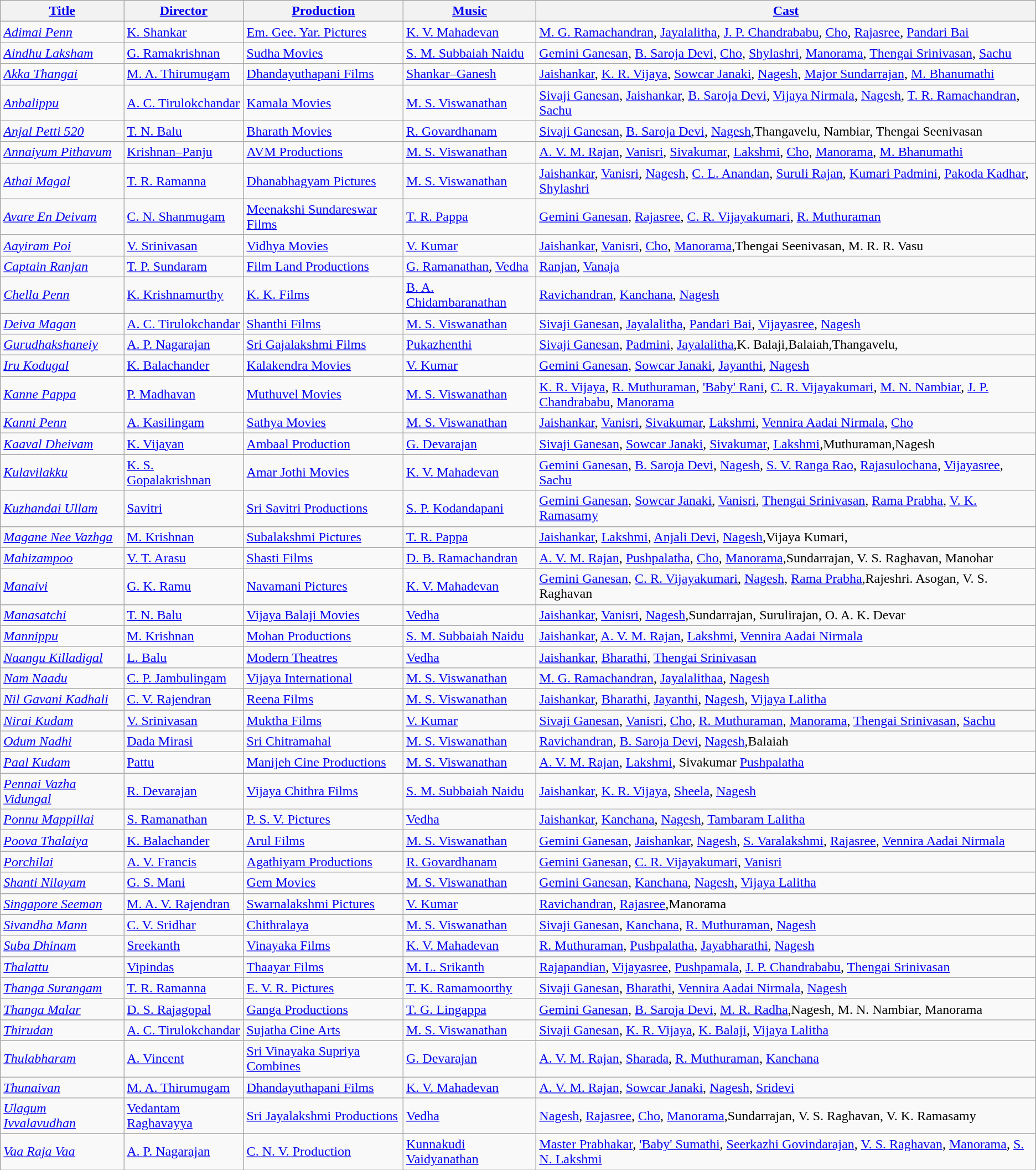<table class="wikitable">
<tr>
<th><a href='#'>Title</a></th>
<th><a href='#'>Director</a></th>
<th><a href='#'>Production</a></th>
<th><a href='#'>Music</a></th>
<th><a href='#'>Cast</a></th>
</tr>
<tr>
<td><em><a href='#'>Adimai Penn</a></em></td>
<td><a href='#'>K. Shankar</a></td>
<td><a href='#'>Em. Gee. Yar. Pictures</a></td>
<td><a href='#'>K. V. Mahadevan</a></td>
<td><a href='#'>M. G. Ramachandran</a>, <a href='#'>Jayalalitha</a>, <a href='#'>J. P. Chandrababu</a>, <a href='#'>Cho</a>, <a href='#'>Rajasree</a>, <a href='#'>Pandari Bai</a></td>
</tr>
<tr>
<td><em><a href='#'>Aindhu Laksham</a></em></td>
<td><a href='#'>G. Ramakrishnan</a></td>
<td><a href='#'>Sudha Movies</a></td>
<td><a href='#'>S. M. Subbaiah Naidu</a></td>
<td><a href='#'>Gemini Ganesan</a>, <a href='#'>B. Saroja Devi</a>, <a href='#'>Cho</a>, <a href='#'>Shylashri</a>, <a href='#'>Manorama</a>, <a href='#'>Thengai Srinivasan</a>, <a href='#'>Sachu</a></td>
</tr>
<tr>
<td><em><a href='#'>Akka Thangai</a></em></td>
<td><a href='#'>M. A. Thirumugam</a></td>
<td><a href='#'>Dhandayuthapani Films</a></td>
<td><a href='#'>Shankar–Ganesh</a></td>
<td><a href='#'>Jaishankar</a>, <a href='#'>K. R. Vijaya</a>, <a href='#'>Sowcar Janaki</a>, <a href='#'>Nagesh</a>, <a href='#'>Major Sundarrajan</a>, <a href='#'>M. Bhanumathi</a></td>
</tr>
<tr>
<td><em><a href='#'>Anbalippu</a></em></td>
<td><a href='#'>A. C. Tirulokchandar</a></td>
<td><a href='#'>Kamala Movies</a></td>
<td><a href='#'>M. S. Viswanathan</a></td>
<td><a href='#'>Sivaji Ganesan</a>, <a href='#'>Jaishankar</a>, <a href='#'>B. Saroja Devi</a>, <a href='#'>Vijaya Nirmala</a>, <a href='#'>Nagesh</a>, <a href='#'>T. R. Ramachandran</a>, <a href='#'>Sachu</a></td>
</tr>
<tr>
<td><em><a href='#'>Anjal Petti 520</a></em></td>
<td><a href='#'>T. N. Balu</a></td>
<td><a href='#'>Bharath Movies</a></td>
<td><a href='#'>R. Govardhanam</a></td>
<td><a href='#'>Sivaji Ganesan</a>, <a href='#'>B. Saroja Devi</a>, <a href='#'>Nagesh</a>,Thangavelu, Nambiar, Thengai Seenivasan</td>
</tr>
<tr>
<td><em><a href='#'>Annaiyum Pithavum</a></em></td>
<td><a href='#'>Krishnan–Panju</a></td>
<td><a href='#'>AVM Productions</a></td>
<td><a href='#'>M. S. Viswanathan</a></td>
<td><a href='#'>A. V. M. Rajan</a>, <a href='#'>Vanisri</a>, <a href='#'>Sivakumar</a>, <a href='#'>Lakshmi</a>, <a href='#'>Cho</a>, <a href='#'>Manorama</a>, <a href='#'>M. Bhanumathi</a></td>
</tr>
<tr>
<td><em><a href='#'>Athai Magal</a></em></td>
<td><a href='#'>T. R. Ramanna</a></td>
<td><a href='#'>Dhanabhagyam Pictures</a></td>
<td><a href='#'>M. S. Viswanathan</a></td>
<td><a href='#'>Jaishankar</a>, <a href='#'>Vanisri</a>, <a href='#'>Nagesh</a>, <a href='#'>C. L. Anandan</a>, <a href='#'>Suruli Rajan</a>, <a href='#'>Kumari Padmini</a>, <a href='#'>Pakoda Kadhar</a>, <a href='#'>Shylashri</a></td>
</tr>
<tr>
<td><em><a href='#'>Avare En Deivam</a></em></td>
<td><a href='#'>C. N. Shanmugam</a></td>
<td><a href='#'>Meenakshi Sundareswar Films</a></td>
<td><a href='#'>T. R. Pappa</a></td>
<td><a href='#'>Gemini Ganesan</a>, <a href='#'>Rajasree</a>, <a href='#'>C. R. Vijayakumari</a>, <a href='#'>R. Muthuraman</a></td>
</tr>
<tr>
<td><em><a href='#'>Aayiram Poi</a></em></td>
<td><a href='#'>V. Srinivasan</a></td>
<td><a href='#'>Vidhya Movies</a></td>
<td><a href='#'>V. Kumar</a></td>
<td><a href='#'>Jaishankar</a>, <a href='#'>Vanisri</a>, <a href='#'>Cho</a>, <a href='#'>Manorama</a>,Thengai Seenivasan, M. R. R. Vasu</td>
</tr>
<tr>
<td><em><a href='#'>Captain Ranjan</a></em></td>
<td><a href='#'>T. P. Sundaram</a></td>
<td><a href='#'>Film Land Productions</a></td>
<td><a href='#'>G. Ramanathan</a>, <a href='#'>Vedha</a></td>
<td><a href='#'>Ranjan</a>, <a href='#'>Vanaja</a></td>
</tr>
<tr>
<td><em><a href='#'>Chella Penn</a></em></td>
<td><a href='#'>K. Krishnamurthy</a></td>
<td><a href='#'>K. K. Films</a></td>
<td><a href='#'>B. A. Chidambaranathan</a></td>
<td><a href='#'>Ravichandran</a>, <a href='#'>Kanchana</a>, <a href='#'>Nagesh</a></td>
</tr>
<tr>
<td><em><a href='#'>Deiva Magan</a></em></td>
<td><a href='#'>A. C. Tirulokchandar</a></td>
<td><a href='#'>Shanthi Films</a></td>
<td><a href='#'>M. S. Viswanathan</a></td>
<td><a href='#'>Sivaji Ganesan</a>, <a href='#'>Jayalalitha</a>, <a href='#'>Pandari Bai</a>, <a href='#'>Vijayasree</a>, <a href='#'>Nagesh</a></td>
</tr>
<tr>
<td><em><a href='#'>Gurudhakshaneiy</a></em></td>
<td><a href='#'>A. P. Nagarajan</a></td>
<td><a href='#'>Sri Gajalakshmi Films</a></td>
<td><a href='#'>Pukazhenthi</a></td>
<td><a href='#'>Sivaji Ganesan</a>, <a href='#'>Padmini</a>, <a href='#'>Jayalalitha</a>,K. Balaji,Balaiah,Thangavelu,</td>
</tr>
<tr>
<td><em><a href='#'>Iru Kodugal</a></em></td>
<td><a href='#'>K. Balachander</a></td>
<td><a href='#'>Kalakendra Movies</a></td>
<td><a href='#'>V. Kumar</a></td>
<td><a href='#'>Gemini Ganesan</a>, <a href='#'>Sowcar Janaki</a>, <a href='#'>Jayanthi</a>, <a href='#'>Nagesh</a></td>
</tr>
<tr>
<td><em><a href='#'>Kanne Pappa</a></em></td>
<td><a href='#'>P. Madhavan</a></td>
<td><a href='#'>Muthuvel Movies</a></td>
<td><a href='#'>M. S. Viswanathan</a></td>
<td><a href='#'>K. R. Vijaya</a>, <a href='#'>R. Muthuraman</a>, <a href='#'>'Baby' Rani</a>, <a href='#'>C. R. Vijayakumari</a>, <a href='#'>M. N. Nambiar</a>, <a href='#'>J. P. Chandrababu</a>, <a href='#'>Manorama</a></td>
</tr>
<tr>
<td><em><a href='#'>Kanni Penn</a></em></td>
<td><a href='#'>A. Kasilingam</a></td>
<td><a href='#'>Sathya Movies</a></td>
<td><a href='#'>M. S. Viswanathan</a></td>
<td><a href='#'>Jaishankar</a>, <a href='#'>Vanisri</a>, <a href='#'>Sivakumar</a>, <a href='#'>Lakshmi</a>, <a href='#'>Vennira Aadai Nirmala</a>, <a href='#'>Cho</a></td>
</tr>
<tr>
<td><em><a href='#'>Kaaval Dheivam</a></em></td>
<td><a href='#'>K. Vijayan</a></td>
<td><a href='#'>Ambaal Production</a></td>
<td><a href='#'>G. Devarajan</a></td>
<td><a href='#'>Sivaji Ganesan</a>,  <a href='#'>Sowcar Janaki</a>, <a href='#'>Sivakumar</a>, <a href='#'>Lakshmi</a>,Muthuraman,Nagesh</td>
</tr>
<tr>
<td><em><a href='#'>Kulavilakku</a></em></td>
<td><a href='#'>K. S. Gopalakrishnan</a></td>
<td><a href='#'>Amar Jothi Movies</a></td>
<td><a href='#'>K. V. Mahadevan</a></td>
<td><a href='#'>Gemini Ganesan</a>, <a href='#'>B. Saroja Devi</a>, <a href='#'>Nagesh</a>, <a href='#'>S. V. Ranga Rao</a>, <a href='#'>Rajasulochana</a>, <a href='#'>Vijayasree</a>, <a href='#'>Sachu</a></td>
</tr>
<tr>
<td><em><a href='#'>Kuzhandai Ullam</a></em></td>
<td><a href='#'>Savitri</a></td>
<td><a href='#'>Sri Savitri Productions</a></td>
<td><a href='#'>S. P. Kodandapani</a></td>
<td><a href='#'>Gemini Ganesan</a>, <a href='#'>Sowcar Janaki</a>, <a href='#'>Vanisri</a>, <a href='#'>Thengai Srinivasan</a>, <a href='#'>Rama Prabha</a>, <a href='#'>V. K. Ramasamy</a></td>
</tr>
<tr>
<td><em><a href='#'>Magane Nee Vazhga</a></em></td>
<td><a href='#'>M. Krishnan</a></td>
<td><a href='#'>Subalakshmi Pictures</a></td>
<td><a href='#'>T. R. Pappa</a></td>
<td><a href='#'>Jaishankar</a>, <a href='#'>Lakshmi</a>, <a href='#'>Anjali Devi</a>, <a href='#'>Nagesh</a>,Vijaya Kumari,</td>
</tr>
<tr>
<td><em><a href='#'>Mahizampoo</a></em></td>
<td><a href='#'>V. T. Arasu</a></td>
<td><a href='#'>Shasti Films</a></td>
<td><a href='#'>D. B. Ramachandran</a></td>
<td><a href='#'>A. V. M. Rajan</a>, <a href='#'>Pushpalatha</a>, <a href='#'>Cho</a>, <a href='#'>Manorama</a>,Sundarrajan, V. S. Raghavan, Manohar</td>
</tr>
<tr>
<td><em><a href='#'>Manaivi</a></em></td>
<td><a href='#'>G. K. Ramu</a></td>
<td><a href='#'>Navamani Pictures</a></td>
<td><a href='#'>K. V. Mahadevan</a></td>
<td><a href='#'>Gemini Ganesan</a>, <a href='#'>C. R. Vijayakumari</a>, <a href='#'>Nagesh</a>, <a href='#'>Rama Prabha</a>,Rajeshri. Asogan, V. S. Raghavan</td>
</tr>
<tr>
<td><em><a href='#'>Manasatchi</a></em></td>
<td><a href='#'>T. N. Balu</a></td>
<td><a href='#'>Vijaya Balaji Movies</a></td>
<td><a href='#'>Vedha</a></td>
<td><a href='#'>Jaishankar</a>, <a href='#'>Vanisri</a>, <a href='#'>Nagesh</a>,Sundarrajan, Surulirajan, O. A. K. Devar</td>
</tr>
<tr>
<td><em><a href='#'>Mannippu</a></em></td>
<td><a href='#'>M. Krishnan</a></td>
<td><a href='#'>Mohan Productions</a></td>
<td><a href='#'>S. M. Subbaiah Naidu</a></td>
<td><a href='#'>Jaishankar</a>, <a href='#'>A. V. M. Rajan</a>, <a href='#'>Lakshmi</a>, <a href='#'>Vennira Aadai Nirmala</a></td>
</tr>
<tr>
<td><em><a href='#'>Naangu Killadigal</a></em></td>
<td><a href='#'>L. Balu</a></td>
<td><a href='#'>Modern Theatres</a></td>
<td><a href='#'>Vedha</a></td>
<td><a href='#'>Jaishankar</a>, <a href='#'>Bharathi</a>, <a href='#'>Thengai Srinivasan</a></td>
</tr>
<tr>
<td><em><a href='#'>Nam Naadu</a></em></td>
<td><a href='#'>C. P. Jambulingam</a></td>
<td><a href='#'>Vijaya International</a></td>
<td><a href='#'>M. S. Viswanathan</a></td>
<td><a href='#'>M. G. Ramachandran</a>, <a href='#'>Jayalalithaa</a>, <a href='#'>Nagesh</a></td>
</tr>
<tr>
<td><em><a href='#'>Nil Gavani Kadhali</a></em></td>
<td><a href='#'>C. V. Rajendran</a></td>
<td><a href='#'>Reena Films</a></td>
<td><a href='#'>M. S. Viswanathan</a></td>
<td><a href='#'>Jaishankar</a>, <a href='#'>Bharathi</a>, <a href='#'>Jayanthi</a>, <a href='#'>Nagesh</a>, <a href='#'>Vijaya Lalitha</a></td>
</tr>
<tr>
<td><em><a href='#'>Nirai Kudam</a></em></td>
<td><a href='#'>V. Srinivasan</a></td>
<td><a href='#'>Muktha Films</a></td>
<td><a href='#'>V. Kumar</a></td>
<td><a href='#'>Sivaji Ganesan</a>, <a href='#'>Vanisri</a>, <a href='#'>Cho</a>, <a href='#'>R. Muthuraman</a>, <a href='#'>Manorama</a>, <a href='#'>Thengai Srinivasan</a>, <a href='#'>Sachu</a></td>
</tr>
<tr>
<td><em><a href='#'>Odum Nadhi</a></em></td>
<td><a href='#'>Dada Mirasi</a></td>
<td><a href='#'>Sri Chitramahal</a></td>
<td><a href='#'>M. S. Viswanathan</a></td>
<td><a href='#'>Ravichandran</a>, <a href='#'>B. Saroja Devi</a>, <a href='#'>Nagesh</a>,Balaiah</td>
</tr>
<tr>
<td><em><a href='#'>Paal Kudam</a></em></td>
<td><a href='#'>Pattu</a></td>
<td><a href='#'>Manijeh Cine Productions</a></td>
<td><a href='#'>M. S. Viswanathan</a></td>
<td><a href='#'>A. V. M. Rajan</a>, <a href='#'>Lakshmi</a>, Sivakumar <a href='#'>Pushpalatha</a></td>
</tr>
<tr>
<td><em><a href='#'>Pennai Vazha Vidungal</a></em></td>
<td><a href='#'>R. Devarajan</a></td>
<td><a href='#'>Vijaya Chithra Films</a></td>
<td><a href='#'>S. M. Subbaiah Naidu</a></td>
<td><a href='#'>Jaishankar</a>, <a href='#'>K. R. Vijaya</a>, <a href='#'>Sheela</a>, <a href='#'>Nagesh</a></td>
</tr>
<tr>
<td><em><a href='#'>Ponnu Mappillai</a></em></td>
<td><a href='#'>S. Ramanathan</a></td>
<td><a href='#'>P. S. V. Pictures</a></td>
<td><a href='#'>Vedha</a></td>
<td><a href='#'>Jaishankar</a>, <a href='#'>Kanchana</a>, <a href='#'>Nagesh</a>, <a href='#'>Tambaram Lalitha</a></td>
</tr>
<tr>
<td><em><a href='#'>Poova Thalaiya</a></em></td>
<td><a href='#'>K. Balachander</a></td>
<td><a href='#'>Arul Films</a></td>
<td><a href='#'>M. S. Viswanathan</a></td>
<td><a href='#'>Gemini Ganesan</a>, <a href='#'>Jaishankar</a>, <a href='#'>Nagesh</a>, <a href='#'>S. Varalakshmi</a>, <a href='#'>Rajasree</a>, <a href='#'>Vennira Aadai Nirmala</a></td>
</tr>
<tr>
<td><em><a href='#'>Porchilai</a></em></td>
<td><a href='#'>A. V. Francis</a></td>
<td><a href='#'>Agathiyam Productions</a></td>
<td><a href='#'>R. Govardhanam</a></td>
<td><a href='#'>Gemini Ganesan</a>, <a href='#'>C. R. Vijayakumari</a>, <a href='#'>Vanisri</a></td>
</tr>
<tr>
<td><em><a href='#'>Shanti Nilayam</a></em></td>
<td><a href='#'>G. S. Mani</a></td>
<td><a href='#'>Gem Movies</a></td>
<td><a href='#'>M. S. Viswanathan</a></td>
<td><a href='#'>Gemini Ganesan</a>, <a href='#'>Kanchana</a>, <a href='#'>Nagesh</a>, <a href='#'>Vijaya Lalitha</a></td>
</tr>
<tr>
<td><em><a href='#'>Singapore Seeman</a></em></td>
<td><a href='#'>M. A. V. Rajendran</a></td>
<td><a href='#'>Swarnalakshmi Pictures</a></td>
<td><a href='#'>V. Kumar</a></td>
<td><a href='#'>Ravichandran</a>, <a href='#'>Rajasree</a>,Manorama</td>
</tr>
<tr>
<td><em><a href='#'>Sivandha Mann</a></em></td>
<td><a href='#'>C. V. Sridhar</a></td>
<td><a href='#'>Chithralaya</a></td>
<td><a href='#'>M. S. Viswanathan</a></td>
<td><a href='#'>Sivaji Ganesan</a>, <a href='#'>Kanchana</a>, <a href='#'>R. Muthuraman</a>, <a href='#'>Nagesh</a></td>
</tr>
<tr>
<td><em><a href='#'>Suba Dhinam</a></em></td>
<td><a href='#'>Sreekanth</a></td>
<td><a href='#'>Vinayaka Films</a></td>
<td><a href='#'>K. V. Mahadevan</a></td>
<td><a href='#'>R. Muthuraman</a>, <a href='#'>Pushpalatha</a>, <a href='#'>Jayabharathi</a>, <a href='#'>Nagesh</a></td>
</tr>
<tr>
<td><em><a href='#'>Thalattu</a></em></td>
<td><a href='#'>Vipindas</a></td>
<td><a href='#'>Thaayar Films</a></td>
<td><a href='#'>M. L. Srikanth</a></td>
<td><a href='#'>Rajapandian</a>, <a href='#'>Vijayasree</a>, <a href='#'>Pushpamala</a>, <a href='#'>J. P. Chandrababu</a>, <a href='#'>Thengai Srinivasan</a></td>
</tr>
<tr>
<td><em><a href='#'>Thanga Surangam</a></em></td>
<td><a href='#'>T. R. Ramanna</a></td>
<td><a href='#'>E. V. R. Pictures</a></td>
<td><a href='#'>T. K. Ramamoorthy</a></td>
<td><a href='#'>Sivaji Ganesan</a>, <a href='#'>Bharathi</a>, <a href='#'>Vennira Aadai Nirmala</a>, <a href='#'>Nagesh</a></td>
</tr>
<tr>
<td><em><a href='#'>Thanga Malar</a></em></td>
<td><a href='#'>D. S. Rajagopal</a></td>
<td><a href='#'>Ganga Productions</a></td>
<td><a href='#'>T. G. Lingappa</a></td>
<td><a href='#'>Gemini Ganesan</a>, <a href='#'>B. Saroja Devi</a>, <a href='#'>M. R. Radha</a>,Nagesh, M. N. Nambiar, Manorama</td>
</tr>
<tr>
<td><em><a href='#'>Thirudan</a></em></td>
<td><a href='#'>A. C. Tirulokchandar</a></td>
<td><a href='#'>Sujatha Cine Arts</a></td>
<td><a href='#'>M. S. Viswanathan</a></td>
<td><a href='#'>Sivaji Ganesan</a>, <a href='#'>K. R. Vijaya</a>, <a href='#'>K. Balaji</a>, <a href='#'>Vijaya Lalitha</a></td>
</tr>
<tr>
<td><em><a href='#'>Thulabharam</a></em></td>
<td><a href='#'>A. Vincent</a></td>
<td><a href='#'>Sri Vinayaka Supriya Combines</a></td>
<td><a href='#'>G. Devarajan</a></td>
<td><a href='#'>A. V. M. Rajan</a>, <a href='#'>Sharada</a>, <a href='#'>R. Muthuraman</a>, <a href='#'>Kanchana</a></td>
</tr>
<tr>
<td><em><a href='#'>Thunaivan</a></em></td>
<td><a href='#'>M. A. Thirumugam</a></td>
<td><a href='#'>Dhandayuthapani Films</a></td>
<td><a href='#'>K. V. Mahadevan</a></td>
<td><a href='#'>A. V. M. Rajan</a>, <a href='#'>Sowcar Janaki</a>, <a href='#'>Nagesh</a>, <a href='#'>Sridevi</a></td>
</tr>
<tr>
<td><em><a href='#'>Ulagum Ivvalavudhan</a></em></td>
<td><a href='#'>Vedantam Raghavayya</a></td>
<td><a href='#'>Sri Jayalakshmi Productions</a></td>
<td><a href='#'>Vedha</a></td>
<td><a href='#'>Nagesh</a>, <a href='#'>Rajasree</a>, <a href='#'>Cho</a>, <a href='#'>Manorama</a>,Sundarrajan, V. S. Raghavan, V. K. Ramasamy</td>
</tr>
<tr>
<td><em><a href='#'>Vaa Raja Vaa</a></em></td>
<td><a href='#'>A. P. Nagarajan</a></td>
<td><a href='#'>C. N. V. Production</a></td>
<td><a href='#'>Kunnakudi Vaidyanathan</a></td>
<td><a href='#'>Master Prabhakar</a>, <a href='#'>'Baby' Sumathi</a>, <a href='#'>Seerkazhi Govindarajan</a>, <a href='#'>V. S. Raghavan</a>, <a href='#'>Manorama</a>, <a href='#'>S. N. Lakshmi</a></td>
</tr>
</table>
